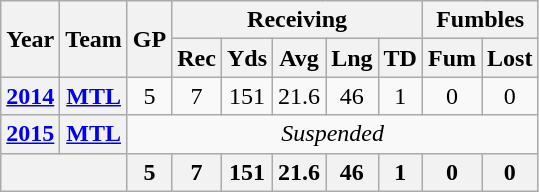<table class=wikitable style="text-align:center;">
<tr>
<th rowspan="2">Year</th>
<th rowspan="2">Team</th>
<th rowspan="2">GP</th>
<th colspan="5">Receiving</th>
<th colspan="2">Fumbles</th>
</tr>
<tr>
<th>Rec</th>
<th>Yds</th>
<th>Avg</th>
<th>Lng</th>
<th>TD</th>
<th>Fum</th>
<th>Lost</th>
</tr>
<tr>
<th><a href='#'>2014</a></th>
<th><a href='#'>MTL</a></th>
<td>5</td>
<td>7</td>
<td>151</td>
<td>21.6</td>
<td>46</td>
<td>1</td>
<td>0</td>
<td>0</td>
</tr>
<tr>
<th><a href='#'>2015</a></th>
<th><a href='#'>MTL</a></th>
<td colspan="8"><em>Suspended</em></td>
</tr>
<tr>
<th colspan="2"></th>
<th>5</th>
<th>7</th>
<th>151</th>
<th>21.6</th>
<th>46</th>
<th>1</th>
<th>0</th>
<th>0</th>
</tr>
</table>
